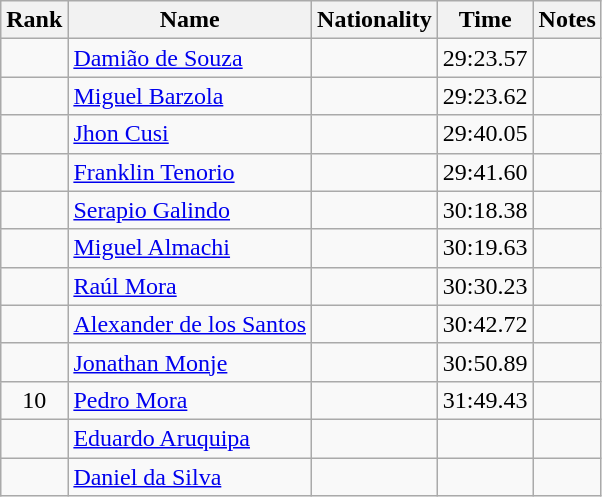<table class="wikitable sortable" style="text-align:center">
<tr>
<th>Rank</th>
<th>Name</th>
<th>Nationality</th>
<th>Time</th>
<th>Notes</th>
</tr>
<tr>
<td></td>
<td align=left><a href='#'>Damião de Souza</a></td>
<td align=left></td>
<td>29:23.57</td>
<td></td>
</tr>
<tr>
<td></td>
<td align=left><a href='#'>Miguel Barzola</a></td>
<td align=left></td>
<td>29:23.62</td>
<td></td>
</tr>
<tr>
<td></td>
<td align=left><a href='#'>Jhon Cusi</a></td>
<td align=left></td>
<td>29:40.05</td>
<td></td>
</tr>
<tr>
<td></td>
<td align=left><a href='#'>Franklin Tenorio</a></td>
<td align=left></td>
<td>29:41.60</td>
<td></td>
</tr>
<tr>
<td></td>
<td align=left><a href='#'>Serapio Galindo</a></td>
<td align=left></td>
<td>30:18.38</td>
<td></td>
</tr>
<tr>
<td></td>
<td align=left><a href='#'>Miguel Almachi</a></td>
<td align=left></td>
<td>30:19.63</td>
<td></td>
</tr>
<tr>
<td></td>
<td align=left><a href='#'>Raúl Mora</a></td>
<td align=left></td>
<td>30:30.23</td>
<td></td>
</tr>
<tr>
<td></td>
<td align=left><a href='#'>Alexander de los Santos</a></td>
<td align=left></td>
<td>30:42.72</td>
<td></td>
</tr>
<tr>
<td></td>
<td align=left><a href='#'>Jonathan Monje</a></td>
<td align=left></td>
<td>30:50.89</td>
<td></td>
</tr>
<tr>
<td>10</td>
<td align=left><a href='#'>Pedro Mora</a></td>
<td align=left></td>
<td>31:49.43</td>
<td></td>
</tr>
<tr>
<td></td>
<td align=left><a href='#'>Eduardo Aruquipa</a></td>
<td align=left></td>
<td></td>
<td></td>
</tr>
<tr>
<td></td>
<td align=left><a href='#'>Daniel da Silva</a></td>
<td align=left></td>
<td></td>
<td></td>
</tr>
</table>
